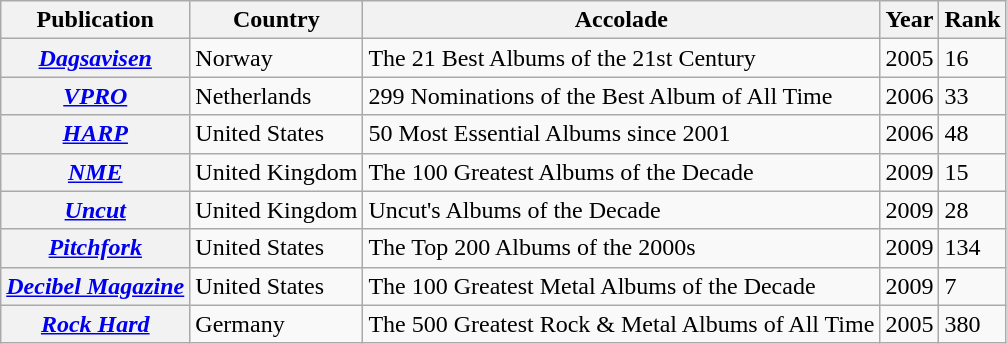<table class="wikitable sortable plainrowheaders">
<tr>
<th>Publication</th>
<th>Country</th>
<th>Accolade</th>
<th>Year</th>
<th>Rank</th>
</tr>
<tr>
<th scope="row"><em><a href='#'>Dagsavisen</a></em></th>
<td>Norway</td>
<td>The 21 Best Albums of the 21st Century</td>
<td>2005</td>
<td>16</td>
</tr>
<tr>
<th scope="row"><em><a href='#'>VPRO</a></em></th>
<td>Netherlands</td>
<td>299 Nominations of the Best Album of All Time</td>
<td>2006</td>
<td>33</td>
</tr>
<tr>
<th scope="row"><em><a href='#'>HARP</a></em></th>
<td>United States</td>
<td>50 Most Essential Albums since 2001</td>
<td>2006</td>
<td>48</td>
</tr>
<tr>
<th scope="row"><em><a href='#'>NME</a></em></th>
<td>United Kingdom</td>
<td>The 100 Greatest Albums of the Decade</td>
<td>2009</td>
<td>15</td>
</tr>
<tr>
<th scope="row"><em><a href='#'>Uncut</a></em></th>
<td>United Kingdom</td>
<td>Uncut's Albums of the Decade</td>
<td>2009</td>
<td>28</td>
</tr>
<tr>
<th scope"row"><em><a href='#'>Pitchfork</a></em></th>
<td>United States</td>
<td>The Top 200 Albums of the 2000s</td>
<td>2009</td>
<td>134</td>
</tr>
<tr>
<th scope="row"><em><a href='#'>Decibel Magazine</a></em></th>
<td>United States</td>
<td>The 100 Greatest Metal Albums of the Decade</td>
<td>2009</td>
<td>7</td>
</tr>
<tr>
<th scope"row"><em><a href='#'>Rock Hard</a></em></th>
<td>Germany</td>
<td>The 500 Greatest Rock & Metal Albums of All Time</td>
<td>2005</td>
<td>380</td>
</tr>
</table>
